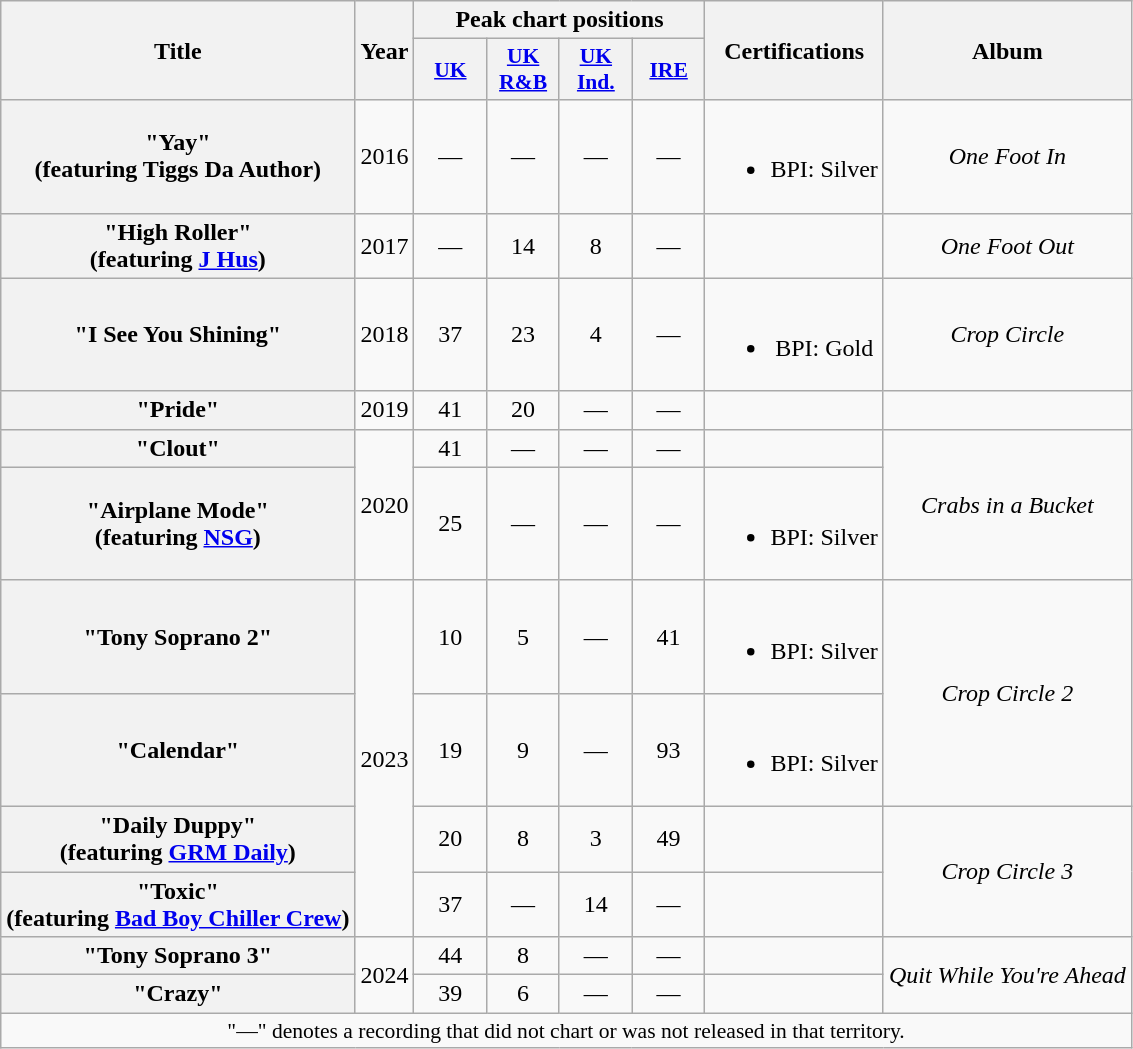<table class="wikitable plainrowheaders" style="text-align:center;">
<tr>
<th scope="col" rowspan="2">Title</th>
<th scope="col" rowspan="2">Year</th>
<th scope="col" colspan="4">Peak chart positions</th>
<th scope="col" rowspan="2">Certifications</th>
<th scope="col" rowspan="2">Album</th>
</tr>
<tr>
<th scope="col" style="width:2.9em;font-size:90%;"><a href='#'>UK</a><br></th>
<th scope="col" style="width:2.9em;font-size:90%;"><a href='#'>UK<br>R&B</a><br></th>
<th scope="col" style="width:2.9em;font-size:90%;"><a href='#'>UK<br>Ind.</a><br></th>
<th scope="col" style="width:2.9em;font-size:90%;"><a href='#'>IRE</a><br></th>
</tr>
<tr>
<th scope="row">"Yay"<br><span>(featuring Tiggs Da Author)</span></th>
<td>2016</td>
<td>—</td>
<td>—</td>
<td>—</td>
<td>—</td>
<td><br><ul><li>BPI: Silver</li></ul></td>
<td><em>One Foot In</em></td>
</tr>
<tr>
<th scope="row">"High Roller"<br><span>(featuring <a href='#'>J Hus</a>)</span></th>
<td>2017</td>
<td>—</td>
<td>14</td>
<td>8</td>
<td>—</td>
<td></td>
<td><em>One Foot Out</em></td>
</tr>
<tr>
<th scope="row">"I See You Shining"</th>
<td>2018</td>
<td>37</td>
<td>23<br></td>
<td>4<br></td>
<td>—</td>
<td><br><ul><li>BPI: Gold</li></ul></td>
<td><em>Crop Circle</em></td>
</tr>
<tr>
<th scope="row">"Pride"</th>
<td>2019</td>
<td>41</td>
<td>20<br></td>
<td>—</td>
<td>—</td>
<td></td>
<td></td>
</tr>
<tr>
<th scope="row">"Clout"</th>
<td rowspan="2">2020</td>
<td>41</td>
<td>—</td>
<td>—</td>
<td>—</td>
<td></td>
<td rowspan="2"><em>Crabs in a Bucket</em></td>
</tr>
<tr>
<th scope="row">"Airplane Mode"<br><span>(featuring <a href='#'>NSG</a>)</span></th>
<td>25</td>
<td>—</td>
<td>—</td>
<td>—</td>
<td><br><ul><li>BPI: Silver</li></ul></td>
</tr>
<tr>
<th scope="row">"Tony Soprano 2"</th>
<td rowspan="4">2023</td>
<td>10</td>
<td>5<br></td>
<td>—</td>
<td>41<br></td>
<td><br><ul><li>BPI: Silver</li></ul></td>
<td rowspan="2"><em>Crop Circle 2</em></td>
</tr>
<tr>
<th scope="row">"Calendar"</th>
<td>19</td>
<td>9</td>
<td>—</td>
<td>93</td>
<td><br><ul><li>BPI: Silver</li></ul></td>
</tr>
<tr>
<th scope="row">"Daily Duppy"<br><span>(featuring <a href='#'>GRM Daily</a>)</span></th>
<td>20</td>
<td>8<br></td>
<td>3<br></td>
<td>49<br></td>
<td></td>
<td rowspan="2"><em>Crop Circle 3</em></td>
</tr>
<tr>
<th scope="row">"Toxic"<br><span>(featuring <a href='#'>Bad Boy Chiller Crew</a>)</span></th>
<td>37</td>
<td>—</td>
<td>14</td>
<td>—</td>
<td></td>
</tr>
<tr>
<th scope="row">"Tony Soprano 3"</th>
<td rowspan="2">2024</td>
<td>44</td>
<td>8<br></td>
<td>—</td>
<td>—</td>
<td></td>
<td rowspan="2"><em>Quit While You're Ahead</em></td>
</tr>
<tr>
<th scope="row">"Crazy"</th>
<td>39</td>
<td>6<br></td>
<td>—</td>
<td>—</td>
<td></td>
</tr>
<tr>
<td colspan="9" style="font-size:90%">"—" denotes a recording that did not chart or was not released in that territory.</td>
</tr>
</table>
